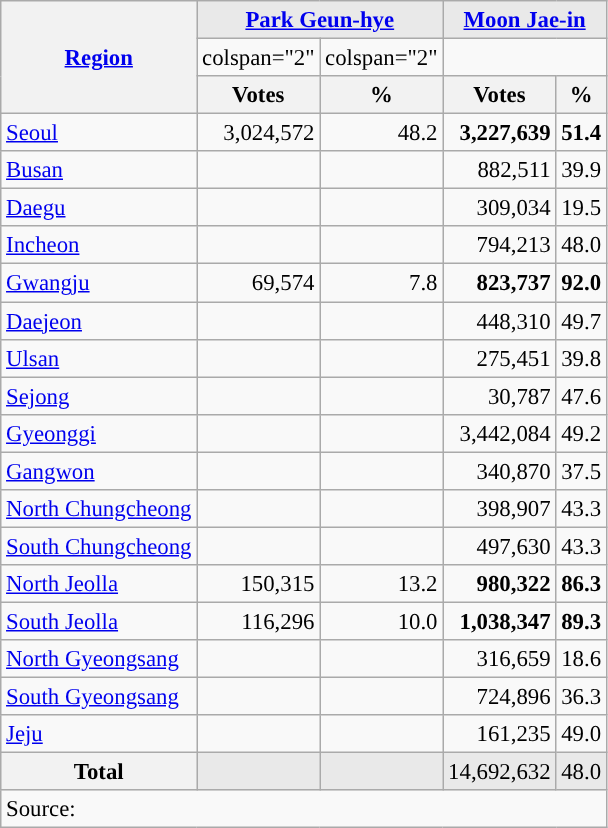<table class="wikitable" style="text-align:right; font-size:95%">
<tr>
<th rowspan="3"><a href='#'>Region</a></th>
<th colspan="2" align="center" style="background: #E9E9E9"><a href='#'>Park Geun-hye</a></th>
<th colspan="2" align="center" style="background: #E9E9E9"><a href='#'>Moon Jae-in</a></th>
</tr>
<tr>
<td>colspan="2" </td>
<td>colspan="2" </td>
</tr>
<tr>
<th width="65px">Votes</th>
<th width="25px">%</th>
<th width="65px">Votes</th>
<th width="25px">%</th>
</tr>
<tr>
<td align="left"><a href='#'>Seoul</a></td>
<td>3,024,572</td>
<td>48.2</td>
<td><strong>3,227,639</strong></td>
<td><strong>51.4</strong></td>
</tr>
<tr>
<td align="left"><a href='#'>Busan</a></td>
<td></td>
<td></td>
<td>882,511</td>
<td>39.9</td>
</tr>
<tr>
<td align="left"><a href='#'>Daegu</a></td>
<td></td>
<td></td>
<td>309,034</td>
<td>19.5</td>
</tr>
<tr>
<td align="left"><a href='#'>Incheon</a></td>
<td></td>
<td></td>
<td>794,213</td>
<td>48.0</td>
</tr>
<tr>
<td align="left"><a href='#'>Gwangju</a></td>
<td>69,574</td>
<td>7.8</td>
<td><strong>823,737</strong></td>
<td><strong>92.0</strong></td>
</tr>
<tr>
<td align="left"><a href='#'>Daejeon</a></td>
<td></td>
<td></td>
<td>448,310</td>
<td>49.7</td>
</tr>
<tr>
<td align="left"><a href='#'>Ulsan</a></td>
<td></td>
<td></td>
<td>275,451</td>
<td>39.8</td>
</tr>
<tr>
<td align="left"><a href='#'>Sejong</a></td>
<td></td>
<td></td>
<td>30,787</td>
<td>47.6</td>
</tr>
<tr>
<td align="left"><a href='#'>Gyeonggi</a></td>
<td></td>
<td></td>
<td>3,442,084</td>
<td>49.2</td>
</tr>
<tr>
<td align="left"><a href='#'>Gangwon</a></td>
<td></td>
<td></td>
<td>340,870</td>
<td>37.5</td>
</tr>
<tr>
<td align="left"><a href='#'>North Chungcheong</a></td>
<td></td>
<td></td>
<td>398,907</td>
<td>43.3</td>
</tr>
<tr>
<td align="left"><a href='#'>South Chungcheong</a></td>
<td></td>
<td></td>
<td>497,630</td>
<td>43.3</td>
</tr>
<tr>
<td align="left"><a href='#'>North Jeolla</a></td>
<td>150,315</td>
<td>13.2</td>
<td><strong>980,322</strong></td>
<td><strong>86.3</strong></td>
</tr>
<tr>
<td align="left"><a href='#'>South Jeolla</a></td>
<td>116,296</td>
<td>10.0</td>
<td><strong>1,038,347</strong></td>
<td><strong>89.3</strong></td>
</tr>
<tr>
<td align="left"><a href='#'>North Gyeongsang</a></td>
<td></td>
<td></td>
<td>316,659</td>
<td>18.6</td>
</tr>
<tr>
<td align="left"><a href='#'>South Gyeongsang</a></td>
<td></td>
<td></td>
<td>724,896</td>
<td>36.3</td>
</tr>
<tr>
<td align="left"><a href='#'>Jeju</a></td>
<td></td>
<td></td>
<td>161,235</td>
<td>49.0</td>
</tr>
<tr style="background:#E9E9E9">
<th align="left"><strong>Total</strong></th>
<td></td>
<td></td>
<td>14,692,632</td>
<td>48.0</td>
</tr>
<tr>
<td colspan="5" align="left">Source: </td>
</tr>
</table>
